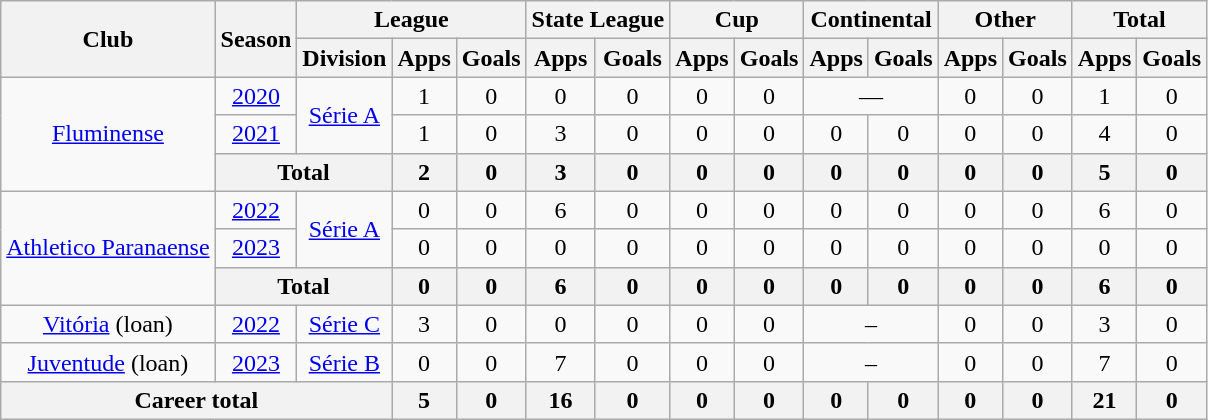<table class=wikitable style=text-align:center>
<tr>
<th rowspan=2>Club</th>
<th rowspan=2>Season</th>
<th colspan=3>League</th>
<th colspan=2>State League</th>
<th colspan=2>Cup</th>
<th colspan=2>Continental</th>
<th colspan=2>Other</th>
<th colspan=2>Total</th>
</tr>
<tr>
<th>Division</th>
<th>Apps</th>
<th>Goals</th>
<th>Apps</th>
<th>Goals</th>
<th>Apps</th>
<th>Goals</th>
<th>Apps</th>
<th>Goals</th>
<th>Apps</th>
<th>Goals</th>
<th>Apps</th>
<th>Goals</th>
</tr>
<tr>
<td rowspan=3><a href='#'>Fluminense</a></td>
<td><a href='#'>2020</a></td>
<td rowspan=2><a href='#'>Série A</a></td>
<td>1</td>
<td>0</td>
<td>0</td>
<td>0</td>
<td>0</td>
<td>0</td>
<td colspan=2>—</td>
<td>0</td>
<td>0</td>
<td>1</td>
<td>0</td>
</tr>
<tr>
<td><a href='#'>2021</a></td>
<td>1</td>
<td>0</td>
<td>3</td>
<td>0</td>
<td>0</td>
<td>0</td>
<td>0</td>
<td>0</td>
<td>0</td>
<td>0</td>
<td>4</td>
<td>0</td>
</tr>
<tr>
<th colspan=2><strong>Total</strong></th>
<th>2</th>
<th>0</th>
<th>3</th>
<th>0</th>
<th>0</th>
<th>0</th>
<th>0</th>
<th>0</th>
<th>0</th>
<th>0</th>
<th>5</th>
<th>0</th>
</tr>
<tr>
<td rowspan=3><a href='#'>Athletico Paranaense</a></td>
<td><a href='#'>2022</a></td>
<td rowspan=2><a href='#'>Série A</a></td>
<td>0</td>
<td>0</td>
<td>6</td>
<td>0</td>
<td>0</td>
<td>0</td>
<td>0</td>
<td>0</td>
<td>0</td>
<td>0</td>
<td>6</td>
<td>0</td>
</tr>
<tr>
<td><a href='#'>2023</a></td>
<td>0</td>
<td>0</td>
<td>0</td>
<td>0</td>
<td>0</td>
<td>0</td>
<td>0</td>
<td>0</td>
<td>0</td>
<td>0</td>
<td>0</td>
<td>0</td>
</tr>
<tr>
<th colspan=2><strong>Total</strong></th>
<th>0</th>
<th>0</th>
<th>6</th>
<th>0</th>
<th>0</th>
<th>0</th>
<th>0</th>
<th>0</th>
<th>0</th>
<th>0</th>
<th>6</th>
<th>0</th>
</tr>
<tr>
<td><a href='#'>Vitória</a> (loan)</td>
<td><a href='#'>2022</a></td>
<td><a href='#'>Série C</a></td>
<td>3</td>
<td>0</td>
<td>0</td>
<td>0</td>
<td>0</td>
<td>0</td>
<td colspan=2>–</td>
<td>0</td>
<td>0</td>
<td>3</td>
<td>0</td>
</tr>
<tr>
<td><a href='#'>Juventude</a> (loan)</td>
<td><a href='#'>2023</a></td>
<td><a href='#'>Série B</a></td>
<td>0</td>
<td>0</td>
<td>7</td>
<td>0</td>
<td>0</td>
<td>0</td>
<td colspan=2>–</td>
<td>0</td>
<td>0</td>
<td>7</td>
<td>0</td>
</tr>
<tr>
<th colspan=3><strong>Career total</strong></th>
<th>5</th>
<th>0</th>
<th>16</th>
<th>0</th>
<th>0</th>
<th>0</th>
<th>0</th>
<th>0</th>
<th>0</th>
<th>0</th>
<th>21</th>
<th>0</th>
</tr>
</table>
